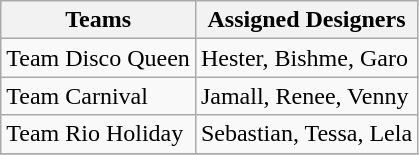<table class="wikitable">
<tr>
<th>Teams</th>
<th>Assigned Designers</th>
</tr>
<tr>
<td>Team Disco Queen</td>
<td>Hester, Bishme, Garo</td>
</tr>
<tr>
<td>Team Carnival</td>
<td>Jamall, Renee, Venny</td>
</tr>
<tr>
<td>Team Rio Holiday</td>
<td>Sebastian, Tessa, Lela</td>
</tr>
<tr>
</tr>
</table>
